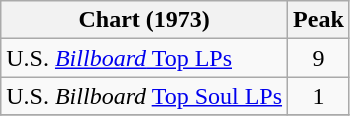<table class="wikitable">
<tr>
<th>Chart (1973)</th>
<th>Peak<br></th>
</tr>
<tr>
<td>U.S. <a href='#'><em>Billboard</em> Top LPs</a></td>
<td align="center">9</td>
</tr>
<tr>
<td>U.S. <em>Billboard</em> <a href='#'>Top Soul LPs</a></td>
<td align="center">1</td>
</tr>
<tr>
</tr>
</table>
